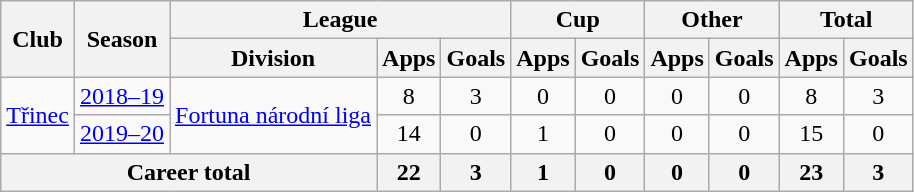<table class="wikitable" style="text-align: center">
<tr>
<th rowspan="2">Club</th>
<th rowspan="2">Season</th>
<th colspan="3">League</th>
<th colspan="2">Cup</th>
<th colspan="2">Other</th>
<th colspan="2">Total</th>
</tr>
<tr>
<th>Division</th>
<th>Apps</th>
<th>Goals</th>
<th>Apps</th>
<th>Goals</th>
<th>Apps</th>
<th>Goals</th>
<th>Apps</th>
<th>Goals</th>
</tr>
<tr>
<td rowspan="2"><a href='#'>Třinec</a></td>
<td><a href='#'>2018–19</a></td>
<td rowspan="2"><a href='#'>Fortuna národní liga</a></td>
<td>8</td>
<td>3</td>
<td>0</td>
<td>0</td>
<td>0</td>
<td>0</td>
<td>8</td>
<td>3</td>
</tr>
<tr>
<td><a href='#'>2019–20</a></td>
<td>14</td>
<td>0</td>
<td>1</td>
<td>0</td>
<td>0</td>
<td>0</td>
<td>15</td>
<td>0</td>
</tr>
<tr>
<th colspan="3"><strong>Career total</strong></th>
<th>22</th>
<th>3</th>
<th>1</th>
<th>0</th>
<th>0</th>
<th>0</th>
<th>23</th>
<th>3</th>
</tr>
</table>
